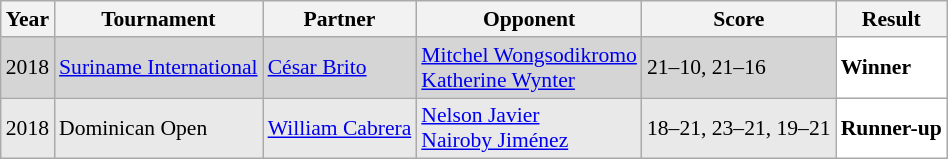<table class="sortable wikitable" style="font-size: 90%;">
<tr>
<th>Year</th>
<th>Tournament</th>
<th>Partner</th>
<th>Opponent</th>
<th>Score</th>
<th>Result</th>
</tr>
<tr style="background:#D5D5D5">
<td align="center">2018</td>
<td align="left"><a href='#'>Suriname International</a></td>
<td align="left"> <a href='#'>César Brito</a></td>
<td align="left"> <a href='#'>Mitchel Wongsodikromo</a> <br>  <a href='#'>Katherine Wynter</a></td>
<td align="left">21–10, 21–16</td>
<td style="text-align:left; background:white"> <strong>Winner</strong></td>
</tr>
<tr style="background:#E9E9E9">
<td align="center">2018</td>
<td align="left">Dominican Open</td>
<td align="left"> <a href='#'>William Cabrera</a></td>
<td align="left"> <a href='#'>Nelson Javier</a> <br>  <a href='#'>Nairoby Jiménez</a></td>
<td align="left">18–21, 23–21, 19–21</td>
<td style="text-align:left; background:white"> <strong>Runner-up</strong></td>
</tr>
</table>
